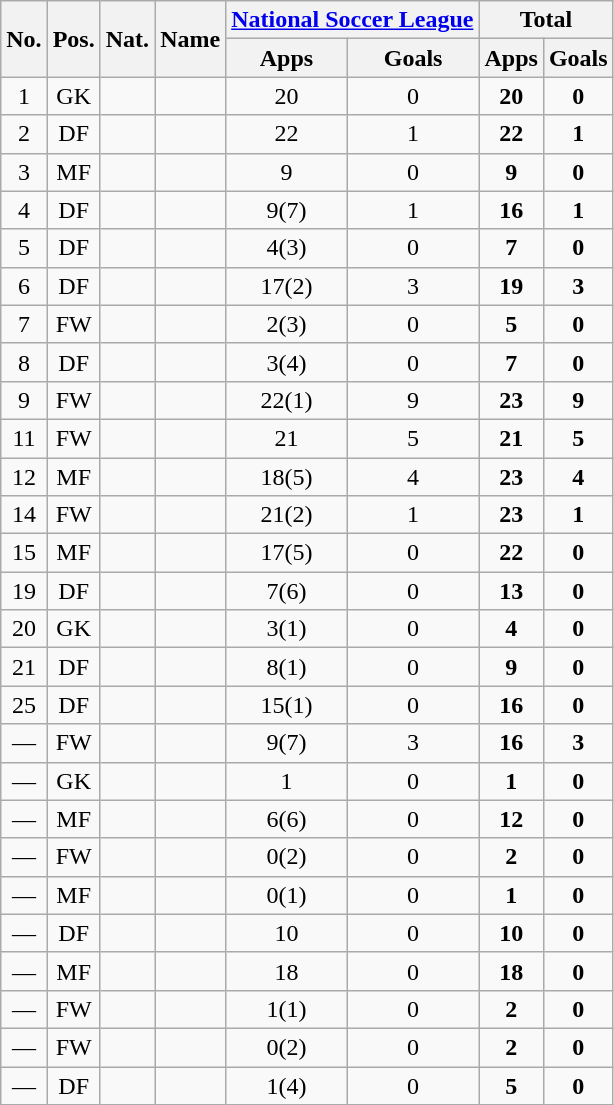<table class="wikitable sortable" style="text-align:center">
<tr>
<th rowspan="2">No.</th>
<th rowspan="2">Pos.</th>
<th rowspan="2">Nat.</th>
<th rowspan="2">Name</th>
<th colspan="2"><a href='#'>National Soccer League</a></th>
<th colspan="2">Total</th>
</tr>
<tr>
<th>Apps</th>
<th>Goals</th>
<th>Apps</th>
<th>Goals</th>
</tr>
<tr>
<td>1</td>
<td>GK</td>
<td></td>
<td align=left></td>
<td>20</td>
<td>0</td>
<td><strong>20</strong></td>
<td><strong>0</strong></td>
</tr>
<tr>
<td>2</td>
<td>DF</td>
<td></td>
<td align=left></td>
<td>22</td>
<td>1</td>
<td><strong>22</strong></td>
<td><strong>1</strong></td>
</tr>
<tr>
<td>3</td>
<td>MF</td>
<td></td>
<td align=left></td>
<td>9</td>
<td>0</td>
<td><strong>9</strong></td>
<td><strong>0</strong></td>
</tr>
<tr>
<td>4</td>
<td>DF</td>
<td></td>
<td align=left></td>
<td>9(7)</td>
<td>1</td>
<td><strong>16</strong></td>
<td><strong>1</strong></td>
</tr>
<tr>
<td>5</td>
<td>DF</td>
<td></td>
<td align=left></td>
<td>4(3)</td>
<td>0</td>
<td><strong>7</strong></td>
<td><strong>0</strong></td>
</tr>
<tr>
<td>6</td>
<td>DF</td>
<td></td>
<td align=left></td>
<td>17(2)</td>
<td>3</td>
<td><strong>19</strong></td>
<td><strong>3</strong></td>
</tr>
<tr>
<td>7</td>
<td>FW</td>
<td></td>
<td align=left></td>
<td>2(3)</td>
<td>0</td>
<td><strong>5</strong></td>
<td><strong>0</strong></td>
</tr>
<tr>
<td>8</td>
<td>DF</td>
<td></td>
<td align=left></td>
<td>3(4)</td>
<td>0</td>
<td><strong>7</strong></td>
<td><strong>0</strong></td>
</tr>
<tr>
<td>9</td>
<td>FW</td>
<td></td>
<td align=left></td>
<td>22(1)</td>
<td>9</td>
<td><strong>23</strong></td>
<td><strong>9</strong></td>
</tr>
<tr>
<td>11</td>
<td>FW</td>
<td></td>
<td align=left></td>
<td>21</td>
<td>5</td>
<td><strong>21</strong></td>
<td><strong>5</strong></td>
</tr>
<tr>
<td>12</td>
<td>MF</td>
<td></td>
<td align=left></td>
<td>18(5)</td>
<td>4</td>
<td><strong>23</strong></td>
<td><strong>4</strong></td>
</tr>
<tr>
<td>14</td>
<td>FW</td>
<td></td>
<td align=left></td>
<td>21(2)</td>
<td>1</td>
<td><strong>23</strong></td>
<td><strong>1</strong></td>
</tr>
<tr>
<td>15</td>
<td>MF</td>
<td></td>
<td align=left></td>
<td>17(5)</td>
<td>0</td>
<td><strong>22</strong></td>
<td><strong>0</strong></td>
</tr>
<tr>
<td>19</td>
<td>DF</td>
<td></td>
<td align=left></td>
<td>7(6)</td>
<td>0</td>
<td><strong>13</strong></td>
<td><strong>0</strong></td>
</tr>
<tr>
<td>20</td>
<td>GK</td>
<td></td>
<td align=left></td>
<td>3(1)</td>
<td>0</td>
<td><strong>4</strong></td>
<td><strong>0</strong></td>
</tr>
<tr>
<td>21</td>
<td>DF</td>
<td></td>
<td align=left></td>
<td>8(1)</td>
<td>0</td>
<td><strong>9</strong></td>
<td><strong>0</strong></td>
</tr>
<tr>
<td>25</td>
<td>DF</td>
<td></td>
<td align=left></td>
<td>15(1)</td>
<td>0</td>
<td><strong>16</strong></td>
<td><strong>0</strong></td>
</tr>
<tr>
<td>—</td>
<td>FW</td>
<td></td>
<td align=left></td>
<td>9(7)</td>
<td>3</td>
<td><strong>16</strong></td>
<td><strong>3</strong></td>
</tr>
<tr>
<td>—</td>
<td>GK</td>
<td></td>
<td align=left></td>
<td>1</td>
<td>0</td>
<td><strong>1</strong></td>
<td><strong>0</strong></td>
</tr>
<tr>
<td>—</td>
<td>MF</td>
<td></td>
<td align=left></td>
<td>6(6)</td>
<td>0</td>
<td><strong>12</strong></td>
<td><strong>0</strong></td>
</tr>
<tr>
<td>—</td>
<td>FW</td>
<td></td>
<td align=left></td>
<td>0(2)</td>
<td>0</td>
<td><strong>2</strong></td>
<td><strong>0</strong></td>
</tr>
<tr>
<td>—</td>
<td>MF</td>
<td></td>
<td align=left></td>
<td>0(1)</td>
<td>0</td>
<td><strong>1</strong></td>
<td><strong>0</strong></td>
</tr>
<tr>
<td>—</td>
<td>DF</td>
<td></td>
<td align=left></td>
<td>10</td>
<td>0</td>
<td><strong>10</strong></td>
<td><strong>0</strong></td>
</tr>
<tr>
<td>—</td>
<td>MF</td>
<td></td>
<td align=left></td>
<td>18</td>
<td>0</td>
<td><strong>18</strong></td>
<td><strong>0</strong></td>
</tr>
<tr>
<td>—</td>
<td>FW</td>
<td></td>
<td align=left></td>
<td>1(1)</td>
<td>0</td>
<td><strong>2</strong></td>
<td><strong>0</strong></td>
</tr>
<tr>
<td>—</td>
<td>FW</td>
<td></td>
<td align=left></td>
<td>0(2)</td>
<td>0</td>
<td><strong>2</strong></td>
<td><strong>0</strong></td>
</tr>
<tr>
<td>—</td>
<td>DF</td>
<td></td>
<td align=left></td>
<td>1(4)</td>
<td>0</td>
<td><strong>5</strong></td>
<td><strong>0</strong></td>
</tr>
</table>
